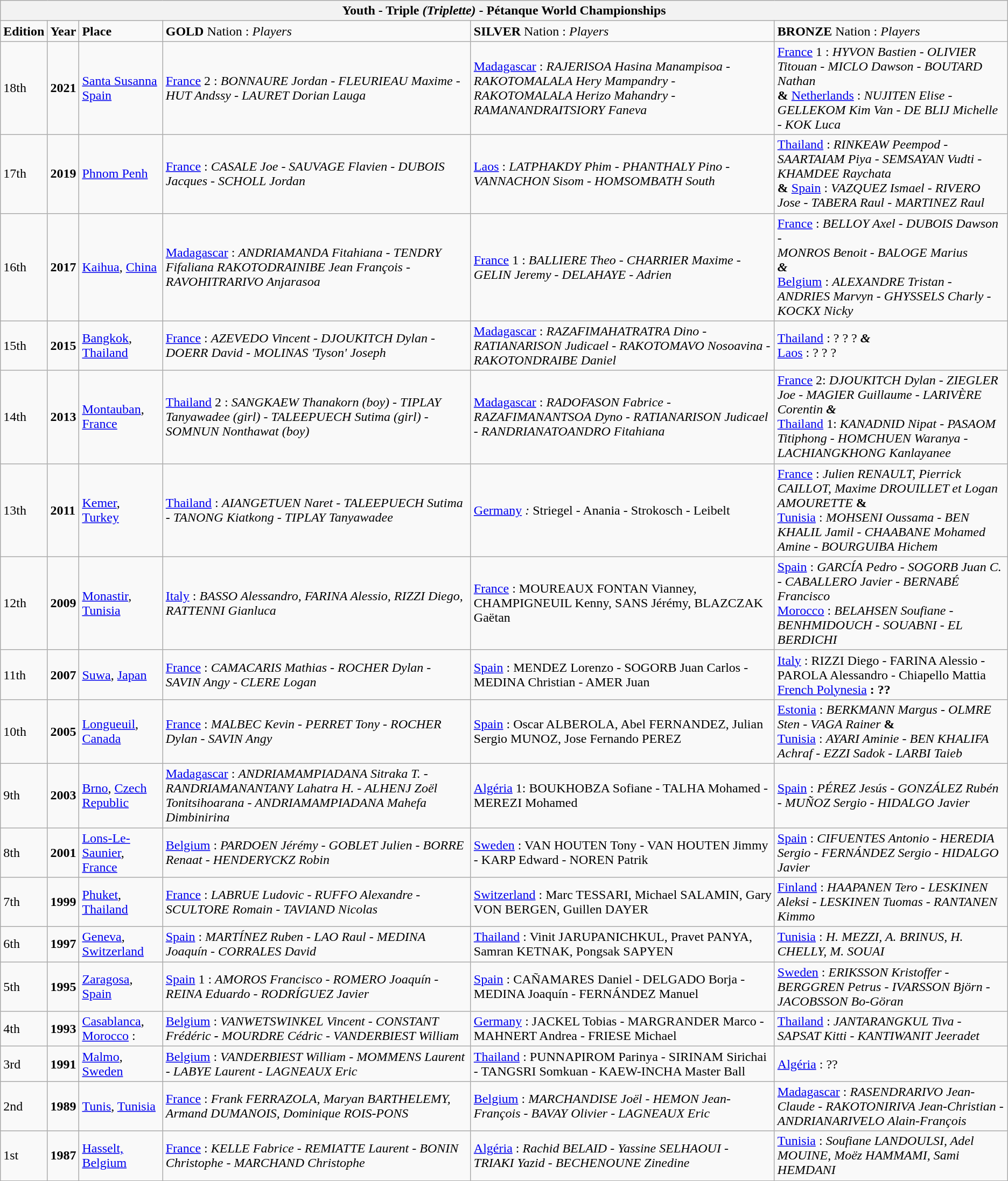<table class="wikitable">
<tr>
<th colspan="6"><strong>Youth -</strong> Triple <em>(Triplette)</em> - Pétanque World Championships</th>
</tr>
<tr>
<td><strong>Edition</strong></td>
<td><strong>Year</strong></td>
<td><strong>Place</strong></td>
<td> <strong>GOLD</strong>  Nation : <em>Players</em></td>
<td> <strong>SILVER</strong>  Nation : <em>Players</em></td>
<td> <strong>BRONZE</strong>   Nation : <em>Players</em></td>
</tr>
<tr>
<td>18th</td>
<td><strong>2021</strong></td>
<td> <a href='#'>Santa Susanna</a> <a href='#'>Spain</a></td>
<td> <a href='#'>France</a> 2 : <em>BONNAURE Jordan - FLEURIEAU Maxime - HUT Andssy - LAURET Dorian Lauga</em></td>
<td> <a href='#'>Madagascar</a> : <em>RAJERISOA Hasina Manampisoa - RAKOTOMALALA Hery Mampandry - RAKOTOMALALA Herizo Mahandry - RAMANANDRAITSIORY Faneva</em></td>
<td> <a href='#'>France</a> 1 :  <em>HYVON Bastien - OLIVIER  Titouan - MICLO Dawson - BOUTARD Nathan</em><br><strong>&</strong>  <a href='#'>Netherlands</a> : <em>NUJITEN Elise - GELLEKOM Kim Van - DE BLIJ Michelle - KOK Luca</em></td>
</tr>
<tr>
<td>17th</td>
<td><strong>2019</strong></td>
<td> <a href='#'>Phnom Penh</a></td>
<td> <a href='#'>France</a>  : <em>CASALE Joe - SAUVAGE Flavien -  DUBOIS Jacques - SCHOLL Jordan</em></td>
<td> <a href='#'>Laos</a> : <em>LATPHAKDY Phim - PHANTHALY Pino - VANNACHON Sisom - HOMSOMBATH South</em></td>
<td> <a href='#'>Thailand</a> :  <em>RINKEAW Peempod - SAARTAIAM Piya - SEMSAYAN Vudti - KHAMDEE Raychata</em><br><strong>&</strong>  <a href='#'>Spain</a> : <em>VAZQUEZ Ismael - RIVERO Jose - TABERA Raul - MARTINEZ Raul</em></td>
</tr>
<tr>
<td><abbr>16th</abbr></td>
<td><strong>2017</strong></td>
<td> <a href='#'>Kaihua</a>, <a href='#'>China</a></td>
<td> <a href='#'>Madagascar</a> :  <em>ANDRIAMANDA Fitahiana - TENDRY Fifaliana RAKOTODRAINIBE Jean François - RAVOHITRARIVO Anjarasoa</em></td>
<td> <a href='#'>France</a> 1 : <em>BALLIERE Theo - CHARRIER Maxime - GELIN Jeremy - DELAHAYE - Adrien</em></td>
<td> <a href='#'>France</a>  : <em>BELLOY Axel - DUBOIS Dawson -</em><br><em>MONROS Benoit - BALOGE Marius</em><br><strong><em>&</em></strong><br> <a href='#'>Belgium</a> : <em>ALEXANDRE Tristan - ANDRIES Marvyn - GHYSSELS Charly - KOCKX Nicky</em></td>
</tr>
<tr>
<td><abbr>15th</abbr></td>
<td><strong>2015</strong></td>
<td> <a href='#'>Bangkok</a>, <a href='#'>Thailand</a></td>
<td> <a href='#'>France</a> : <em>AZEVEDO Vincent - DJOUKITCH Dylan - DOERR David - MOLINAS 'Tyson' Joseph</em></td>
<td> <a href='#'>Madagascar</a> : <em>RAZAFIMAHATRATRA Dino - RATIANARISON Judicael - RAKOTOMAVO Nosoavina - RAKOTONDRAIBE Daniel</em></td>
<td> <a href='#'>Thailand</a> :   ? ? ? <strong><em>&</em></strong><br> <a href='#'>Laos</a> : ? ? ?</td>
</tr>
<tr>
<td><abbr>14th</abbr></td>
<td><strong>2013</strong></td>
<td> <a href='#'>Montauban</a>, <a href='#'>France</a></td>
<td> <a href='#'>Thailand</a> 2 : <em>SANGKAEW Thanakorn (boy) - TIPLAY Tanyawadee (girl) - TALEEPUECH Sutima (girl) - SOMNUN Nonthawat (boy)</em></td>
<td> <a href='#'>Madagascar</a> : <em>RADOFASON Fabrice - RAZAFIMANANTSOA Dyno - RATIANARISON Judicael - RANDRIANATOANDRO Fitahiana</em></td>
<td> <a href='#'>France</a> 2: <em>DJOUKITCH Dylan - ZIEGLER Joe - MAGIER Guillaume - LARIVÈRE Corentin</em> <strong><em>&</em></strong><br> <a href='#'>Thailand</a> 1: <em>KANADNID Nipat - PASAOM Titiphong - HOMCHUEN Waranya -   LACHIANGKHONG Kanlayanee</em></td>
</tr>
<tr>
<td><abbr>13th</abbr></td>
<td><strong>2011</strong></td>
<td> <a href='#'>Kemer</a>, <a href='#'>Turkey</a></td>
<td> <a href='#'>Thailand</a>  :  <em>AIANGETUEN Naret -  TALEEPUECH Sutima -  TANONG Kiatkong -  TIPLAY Tanyawadee</em></td>
<td> <a href='#'>Germany</a><em> :</em> Striegel - Anania - Strokosch - Leibelt</td>
<td> <a href='#'>France</a> :  <em>Julien RENAULT, Pierrick CAILLOT, Maxime DROUILLET et Logan AMOURETTE</em> <strong>&</strong><br> <a href='#'>Tunisia</a> : <em>MOHSENI Oussama - BEN KHALIL Jamil - CHAABANE Mohamed Amine -  BOURGUIBA Hichem</em></td>
</tr>
<tr>
<td><abbr>12th</abbr></td>
<td><strong>2009</strong></td>
<td> <a href='#'>Monastir</a>, <a href='#'>Tunisia</a></td>
<td> <a href='#'>Italy</a> : <em>BASSO Alessandro, FARINA Alessio, RIZZI Diego, RATTENNI Gianluca</em></td>
<td> <a href='#'>France</a> : MOUREAUX FONTAN Vianney, CHAMPIGNEUIL Kenny, SANS Jérémy, BLAZCZAK Gaëtan</td>
<td> <a href='#'>Spain</a> : <em>GARCÍA Pedro - SOGORB Juan C. - CABALLERO Javier - BERNABÉ Francisco</em><br> <a href='#'>Morocco</a> : <em>BELAHSEN Soufiane - BENHMIDOUCH - SOUABNI - EL BERDICHI</em></td>
</tr>
<tr>
<td><abbr>11th</abbr></td>
<td><strong>2007</strong></td>
<td> <a href='#'>Suwa</a>, <a href='#'>Japan</a></td>
<td> <a href='#'>France</a> : <em>CAMACARIS Mathias - ROCHER Dylan - SAVIN Angy - CLERE Logan</em></td>
<td> <a href='#'>Spain</a> : MENDEZ Lorenzo - SOGORB Juan Carlos - MEDINA Christian - AMER Juan</td>
<td> <a href='#'>Italy</a> : RIZZI Diego - FARINA Alessio - PAROLA Alessandro - Chiapello Mattia<br> <a href='#'>French Polynesia</a><strong> : ??</strong></td>
</tr>
<tr>
<td><abbr>10th</abbr></td>
<td><strong>2005</strong></td>
<td> <a href='#'>Longueuil</a>, <a href='#'>Canada</a></td>
<td> <a href='#'>France</a> : <em>MALBEC Kevin - PERRET Tony - ROCHER Dylan - SAVIN Angy</em></td>
<td> <a href='#'>Spain</a> : Oscar ALBEROLA, Abel FERNANDEZ, Julian Sergio MUNOZ, Jose Fernando PEREZ</td>
<td> <a href='#'>Estonia</a> : <em>BERKMANN Margus - OLMRE Sten - VAGA  Rainer</em>  <strong>&</strong><br> <a href='#'>Tunisia</a> : <em>AYARI Aminie - BEN KHALIFA Achraf - EZZI Sadok - LARBI Taieb</em></td>
</tr>
<tr>
<td><abbr>9th</abbr></td>
<td><strong>2003</strong></td>
<td> <a href='#'>Brno</a>, <a href='#'>Czech Republic</a></td>
<td> <a href='#'>Madagascar</a> : <em>ANDRIAMAMPIADANA Sitraka T. - RANDRIAMANANTANY Lahatra H. - ALHENJ Zoël Tonitsihoarana -  ANDRIAMAMPIADANA Mahefa Dimbinirina</em></td>
<td> <a href='#'>Algéria</a> 1:  BOUKHOBZA Sofiane - TALHA Mohamed - MEREZI Mohamed</td>
<td> <a href='#'>Spain</a> : <em>PÉREZ Jesús - GONZÁLEZ Rubén - MUÑOZ Sergio - HIDALGO Javier</em></td>
</tr>
<tr>
<td><abbr>8th</abbr></td>
<td><strong>2001</strong></td>
<td> <a href='#'>Lons-Le-Saunier</a>, <a href='#'>France</a></td>
<td> <a href='#'>Belgium</a> : <em>PARDOEN Jérémy -  GOBLET Julien -  BORRE Renaat - HENDERYCKZ Robin</em></td>
<td> <a href='#'>Sweden</a> : VAN HOUTEN Tony - VAN HOUTEN Jimmy - KARP Edward -  NOREN Patrik</td>
<td> <a href='#'>Spain</a> : <em>CIFUENTES Antonio - HEREDIA Sergio - FERNÁNDEZ Sergio - HIDALGO Javier</em></td>
</tr>
<tr>
<td><abbr>7th</abbr></td>
<td><strong>1999</strong></td>
<td> <a href='#'>Phuket</a>, <a href='#'>Thailand</a></td>
<td> <a href='#'>France</a> : <em>LABRUE Ludovic - RUFFO Alexandre - SCULTORE Romain - TAVIAND Nicolas</em></td>
<td> <a href='#'>Switzerland</a> : Marc TESSARI, Michael SALAMIN, Gary VON BERGEN, Guillen DAYER</td>
<td> <a href='#'>Finland</a> : <em>HAAPANEN Tero - LESKINEN Aleksi - LESKINEN Tuomas - RANTANEN Kimmo</em></td>
</tr>
<tr>
<td><abbr>6th</abbr></td>
<td><strong>1997</strong></td>
<td> <a href='#'>Geneva</a>, <a href='#'>Switzerland</a></td>
<td> <a href='#'>Spain</a> : <em>MARTÍNEZ Ruben - LAO Raul - MEDINA Joaquín - CORRALES David</em></td>
<td> <a href='#'>Thailand</a>  : Vinit JARUPANICHKUL, Pravet PANYA, Samran KETNAK, Pongsak SAPYEN</td>
<td> <a href='#'>Tunisia</a> : <em>H. MEZZI, A. BRINUS, H. CHELLY, M. SOUAI</em></td>
</tr>
<tr>
<td><abbr>5th</abbr></td>
<td><strong>1995</strong></td>
<td>  <a href='#'>Zaragosa</a>, <a href='#'>Spain</a></td>
<td> <a href='#'>Spain</a> 1 : <em>AMOROS Francisco -  ROMERO Joaquín - REINA Eduardo - RODRÍGUEZ Javier</em></td>
<td> <a href='#'>Spain</a> : CAÑAMARES Daniel - DELGADO Borja - MEDINA Joaquín - FERNÁNDEZ Manuel</td>
<td> <a href='#'>Sweden</a> : <em>ERIKSSON Kristoffer - BERGGREN Petrus - IVARSSON Björn - JACOBSSON Bo-Göran</em></td>
</tr>
<tr>
<td><abbr>4th</abbr></td>
<td><strong>1993</strong></td>
<td> <a href='#'>Casablanca</a>, <a href='#'>Morocco</a> :</td>
<td> <a href='#'>Belgium</a> : <em>VANWETSWINKEL Vincent - CONSTANT Frédéric <strong>-</strong> MOURDRE Cédric - VANDERBIEST William</em></td>
<td> <a href='#'>Germany</a> : JACKEL Tobias - MARGRANDER Marco - MAHNERT Andrea -  FRIESE Michael</td>
<td> <a href='#'>Thailand</a> :  <em>JANTARANGKUL Tiva - SAPSAT Kitti - KANTIWANIT Jeeradet</em></td>
</tr>
<tr>
<td><abbr>3rd</abbr></td>
<td><strong>1991</strong></td>
<td> <a href='#'>Malmo</a>, <a href='#'>Sweden</a></td>
<td> <a href='#'>Belgium</a> : <em>VANDERBIEST William - MOMMENS Laurent - LABYE Laurent - LAGNEAUX Eric</em></td>
<td> <a href='#'>Thailand</a>  : PUNNAPIROM Parinya - SIRINAM Sirichai - TANGSRI Somkuan -  KAEW-INCHA Master Ball</td>
<td> <a href='#'>Algéria</a> : ??</td>
</tr>
<tr>
<td><abbr>2nd</abbr></td>
<td><strong>1989</strong></td>
<td> <a href='#'>Tunis</a>, <a href='#'>Tunisia</a></td>
<td> <a href='#'>France</a> : <em>Frank FERRAZOLA, Maryan BARTHELEMY, Armand DUMANOIS, Dominique ROIS-PONS</em></td>
<td> <a href='#'>Belgium</a> : <em>MARCHANDISE Joël -  HEMON Jean-François - BAVAY Olivier - LAGNEAUX Eric</em></td>
<td> <a href='#'>Madagascar</a> : <em>RASENDRARIVO Jean-Claude - RAKOTONIRIVA Jean-Christian - ANDRIANARIVELO Alain-François</em></td>
</tr>
<tr>
<td><abbr>1st</abbr></td>
<td><strong>1987</strong></td>
<td> <a href='#'>Hasselt, Belgium</a></td>
<td> <a href='#'>France</a> : <em>KELLE Fabrice - REMIATTE Laurent - BONIN Christophe - MARCHAND Christophe</em></td>
<td> <a href='#'>Algéria</a> : <em>Rachid BELAID - Yassine SELHAOUI - TRIAKI Yazid - BECHENOUNE  Zinedine</em></td>
<td> <a href='#'>Tunisia</a> : <em>Soufiane LANDOULSI, Adel MOUINE, Moëz HAMMAMI, Sami HEMDANI</em></td>
</tr>
</table>
